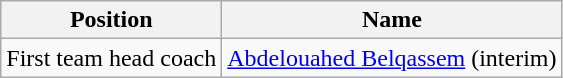<table class="wikitable" style="text-align:center">
<tr>
<th>Position</th>
<th>Name</th>
</tr>
<tr>
<td style="text-align:left;">First team head coach</td>
<td style="text-align:left;"> <a href='#'>Abdelouahed Belqassem</a> (interim)</td>
</tr>
</table>
